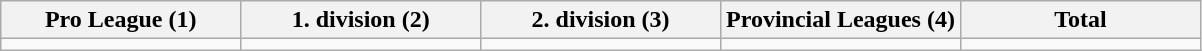<table class="wikitable">
<tr>
<th style="width:20%;">Pro League (1)</th>
<th style="width:20%;">1. division (2)</th>
<th style="width:20%;">2. division (3)</th>
<th style="width:20%;">Provincial Leagues (4)</th>
<th style="width:20%;">Total</th>
</tr>
<tr>
<td></td>
<td></td>
<td></td>
<td></td>
<td></td>
</tr>
</table>
